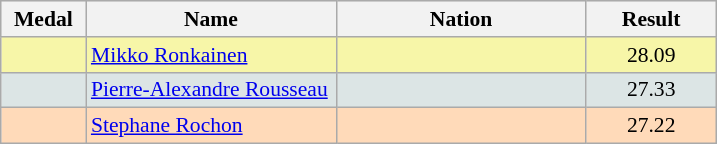<table class=wikitable style="border:1px solid #AAAAAA;font-size:90%">
<tr bgcolor="#E4E4E4">
<th width=50>Medal</th>
<th width=160>Name</th>
<th width=160>Nation</th>
<th width=80>Result</th>
</tr>
<tr bgcolor="#F7F6A8">
<td align="center"></td>
<td><a href='#'>Mikko Ronkainen</a></td>
<td></td>
<td align="center">28.09</td>
</tr>
<tr bgcolor="#DCE5E5">
<td align="center"></td>
<td><a href='#'>Pierre-Alexandre Rousseau</a></td>
<td></td>
<td align="center">27.33</td>
</tr>
<tr bgcolor="#FFDAB9">
<td align="center"></td>
<td><a href='#'>Stephane Rochon</a></td>
<td></td>
<td align="center">27.22</td>
</tr>
</table>
